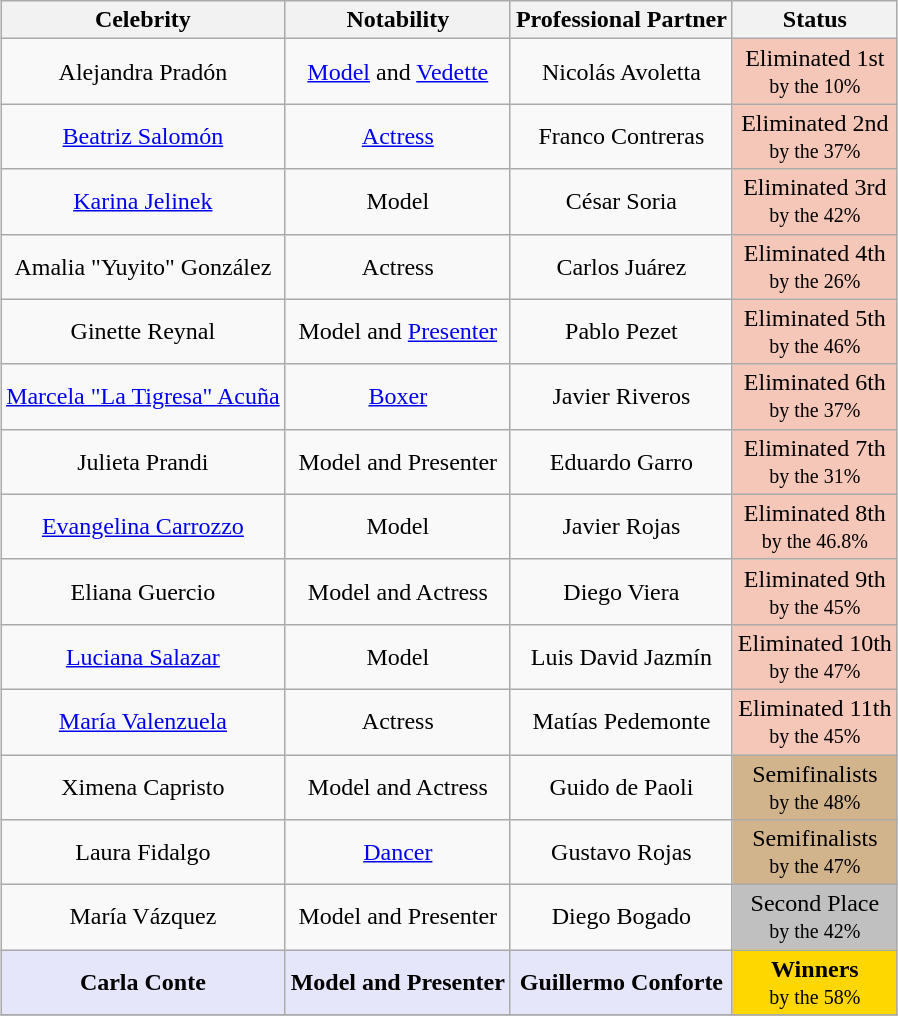<table class="wikitable sortable" style="margin:auto;text-align:center;" font-size:95%;">
<tr>
<th>Celebrity</th>
<th>Notability</th>
<th>Professional Partner</th>
<th>Status</th>
</tr>
<tr>
<td>Alejandra Pradón</td>
<td><a href='#'>Model</a> and <a href='#'>Vedette</a></td>
<td>Nicolás Avoletta</td>
<td bgcolor="#f4c7b8">Eliminated 1st<br><small>by the 10%</small></td>
</tr>
<tr>
<td><a href='#'>Beatriz Salomón</a></td>
<td><a href='#'>Actress</a></td>
<td>Franco Contreras</td>
<td bgcolor="#f4c7b8">Eliminated 2nd<br><small>by the 37%</small></td>
</tr>
<tr>
<td><a href='#'>Karina Jelinek</a></td>
<td>Model</td>
<td>César Soria</td>
<td bgcolor="#f4c7b8">Eliminated 3rd<br><small>by the 42%</small></td>
</tr>
<tr>
<td>Amalia "Yuyito" González</td>
<td>Actress</td>
<td>Carlos Juárez</td>
<td bgcolor="#f4c7b8">Eliminated 4th<br><small>by the 26%</small></td>
</tr>
<tr>
<td>Ginette Reynal</td>
<td>Model and <a href='#'>Presenter</a></td>
<td>Pablo Pezet</td>
<td bgcolor="#f4c7b8">Eliminated 5th<br><small>by the 46%</small></td>
</tr>
<tr>
<td><a href='#'>Marcela "La Tigresa" Acuña</a></td>
<td><a href='#'>Boxer</a></td>
<td>Javier Riveros</td>
<td bgcolor="#f4c7b8">Eliminated 6th<br><small>by the 37%</small></td>
</tr>
<tr>
<td>Julieta Prandi</td>
<td>Model and Presenter</td>
<td>Eduardo Garro</td>
<td bgcolor="#f4c7b8">Eliminated 7th<br><small>by the 31%</small></td>
</tr>
<tr>
<td><a href='#'>Evangelina Carrozzo</a></td>
<td>Model</td>
<td>Javier Rojas</td>
<td bgcolor="#f4c7b8">Eliminated 8th<br><small>by the 46.8%</small></td>
</tr>
<tr>
<td>Eliana Guercio</td>
<td>Model and Actress</td>
<td>Diego Viera</td>
<td bgcolor="#f4c7b8">Eliminated 9th<br><small>by the 45%</small></td>
</tr>
<tr>
<td><a href='#'>Luciana Salazar</a></td>
<td>Model</td>
<td>Luis David Jazmín</td>
<td bgcolor="#f4c7b8">Eliminated 10th<br><small>by the 47%</small></td>
</tr>
<tr>
<td><a href='#'>María Valenzuela</a></td>
<td>Actress</td>
<td>Matías Pedemonte</td>
<td bgcolor="#f4c7b8">Eliminated 11th<br><small>by the 45%</small></td>
</tr>
<tr>
<td>Ximena Capristo</td>
<td>Model and Actress</td>
<td>Guido de Paoli</td>
<td bgcolor="tan">Semifinalists<br><small>by the 48%</small></td>
</tr>
<tr>
<td>Laura Fidalgo</td>
<td><a href='#'>Dancer</a></td>
<td>Gustavo Rojas</td>
<td bgcolor="tan">Semifinalists<br><small>by the 47%</small></td>
</tr>
<tr>
<td>María Vázquez</td>
<td>Model and Presenter</td>
<td>Diego Bogado</td>
<td bgcolor="silver">Second Place<br><small>by the 42%</small></td>
</tr>
<tr style="background:lavender;">
<td><strong>Carla Conte</strong></td>
<td><strong>Model and Presenter</strong></td>
<td><strong>Guillermo Conforte</strong></td>
<td bgcolor="gold"><strong>Winners</strong><br><small>by the 58%</small></td>
</tr>
<tr>
</tr>
</table>
